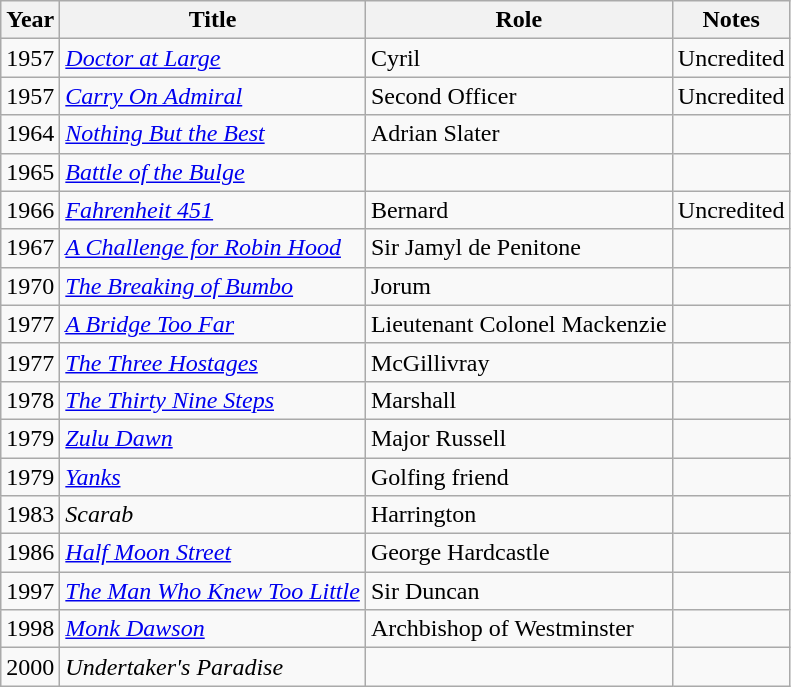<table class="wikitable">
<tr>
<th>Year</th>
<th>Title</th>
<th>Role</th>
<th>Notes</th>
</tr>
<tr>
<td>1957</td>
<td><em><a href='#'>Doctor at Large</a></em></td>
<td>Cyril</td>
<td>Uncredited</td>
</tr>
<tr>
<td>1957</td>
<td><em><a href='#'>Carry On Admiral</a></em></td>
<td>Second Officer</td>
<td>Uncredited</td>
</tr>
<tr>
<td>1964</td>
<td><em><a href='#'>Nothing But the Best</a></em></td>
<td>Adrian Slater</td>
<td></td>
</tr>
<tr>
<td>1965</td>
<td><em><a href='#'>Battle of the Bulge</a></em></td>
<td></td>
<td></td>
</tr>
<tr>
<td>1966</td>
<td><em><a href='#'>Fahrenheit 451</a></em></td>
<td>Bernard</td>
<td>Uncredited</td>
</tr>
<tr>
<td>1967</td>
<td><em><a href='#'>A Challenge for Robin Hood</a></em></td>
<td>Sir Jamyl de Penitone</td>
<td></td>
</tr>
<tr>
<td>1970</td>
<td><em><a href='#'>The Breaking of Bumbo</a></em></td>
<td>Jorum</td>
<td></td>
</tr>
<tr>
<td>1977</td>
<td><em><a href='#'>A Bridge Too Far</a></em></td>
<td>Lieutenant Colonel Mackenzie</td>
<td></td>
</tr>
<tr>
<td>1977</td>
<td><em><a href='#'>The Three Hostages</a></em></td>
<td>McGillivray</td>
<td></td>
</tr>
<tr>
<td>1978</td>
<td><em><a href='#'>The Thirty Nine Steps</a></em></td>
<td>Marshall</td>
<td></td>
</tr>
<tr>
<td>1979</td>
<td><em><a href='#'>Zulu Dawn</a></em></td>
<td>Major Russell</td>
<td></td>
</tr>
<tr>
<td>1979</td>
<td><em><a href='#'>Yanks</a></em></td>
<td>Golfing friend</td>
<td></td>
</tr>
<tr>
<td>1983</td>
<td><em>Scarab</em></td>
<td>Harrington</td>
<td></td>
</tr>
<tr>
<td>1986</td>
<td><em><a href='#'>Half Moon Street</a></em></td>
<td>George Hardcastle</td>
<td></td>
</tr>
<tr>
<td>1997</td>
<td><em><a href='#'>The Man Who Knew Too Little</a></em></td>
<td>Sir Duncan</td>
<td></td>
</tr>
<tr>
<td>1998</td>
<td><em><a href='#'>Monk Dawson</a></em></td>
<td>Archbishop of Westminster</td>
<td></td>
</tr>
<tr>
<td>2000</td>
<td><em>Undertaker's Paradise</em></td>
<td></td>
<td></td>
</tr>
</table>
